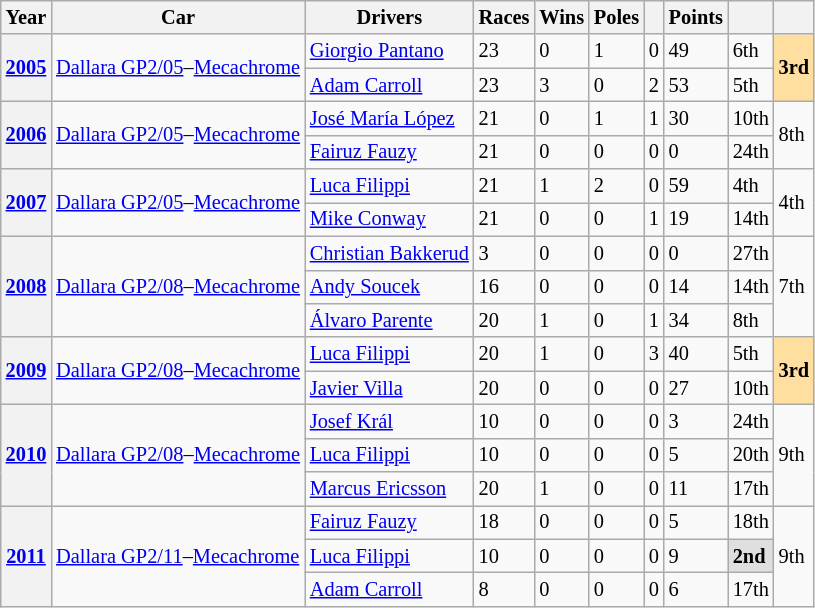<table class="wikitable" style="font-size:85%">
<tr>
<th>Year</th>
<th>Car</th>
<th>Drivers</th>
<th>Races</th>
<th>Wins</th>
<th>Poles</th>
<th></th>
<th>Points</th>
<th></th>
<th></th>
</tr>
<tr>
<th rowspan=2><a href='#'>2005</a></th>
<td rowspan=2><a href='#'>Dallara GP2/05</a>–<a href='#'>Mecachrome</a></td>
<td> <a href='#'>Giorgio Pantano</a></td>
<td>23</td>
<td>0</td>
<td>1</td>
<td>0</td>
<td>49</td>
<td>6th</td>
<td rowspan=2 style="background:#FFDF9F;"><strong>3rd</strong></td>
</tr>
<tr>
<td> <a href='#'>Adam Carroll</a></td>
<td>23</td>
<td>3</td>
<td>0</td>
<td>2</td>
<td>53</td>
<td>5th</td>
</tr>
<tr>
<th rowspan=2><a href='#'>2006</a></th>
<td rowspan=2><a href='#'>Dallara GP2/05</a>–<a href='#'>Mecachrome</a></td>
<td> <a href='#'>José María López</a></td>
<td>21</td>
<td>0</td>
<td>1</td>
<td>1</td>
<td>30</td>
<td>10th</td>
<td rowspan=2>8th</td>
</tr>
<tr>
<td> <a href='#'>Fairuz Fauzy</a></td>
<td>21</td>
<td>0</td>
<td>0</td>
<td>0</td>
<td>0</td>
<td>24th</td>
</tr>
<tr>
<th rowspan=2><a href='#'>2007</a></th>
<td rowspan=2><a href='#'>Dallara GP2/05</a>–<a href='#'>Mecachrome</a></td>
<td> <a href='#'>Luca Filippi</a></td>
<td>21</td>
<td>1</td>
<td>2</td>
<td>0</td>
<td>59</td>
<td>4th</td>
<td rowspan=2>4th</td>
</tr>
<tr>
<td> <a href='#'>Mike Conway</a></td>
<td>21</td>
<td>0</td>
<td>0</td>
<td>1</td>
<td>19</td>
<td>14th</td>
</tr>
<tr>
<th rowspan=3><a href='#'>2008</a></th>
<td rowspan=3><a href='#'>Dallara GP2/08</a>–<a href='#'>Mecachrome</a></td>
<td> <a href='#'>Christian Bakkerud</a></td>
<td>3</td>
<td>0</td>
<td>0</td>
<td>0</td>
<td>0</td>
<td>27th</td>
<td rowspan=3>7th</td>
</tr>
<tr>
<td> <a href='#'>Andy Soucek</a></td>
<td>16</td>
<td>0</td>
<td>0</td>
<td>0</td>
<td>14</td>
<td>14th</td>
</tr>
<tr>
<td> <a href='#'>Álvaro Parente</a></td>
<td>20</td>
<td>1</td>
<td>0</td>
<td>1</td>
<td>34</td>
<td>8th</td>
</tr>
<tr>
<th rowspan=2><a href='#'>2009</a></th>
<td rowspan=2><a href='#'>Dallara GP2/08</a>–<a href='#'>Mecachrome</a></td>
<td> <a href='#'>Luca Filippi</a></td>
<td>20</td>
<td>1</td>
<td>0</td>
<td>3</td>
<td>40</td>
<td>5th</td>
<td rowspan=2 style="background:#FFDF9F;"><strong>3rd</strong></td>
</tr>
<tr>
<td> <a href='#'>Javier Villa</a></td>
<td>20</td>
<td>0</td>
<td>0</td>
<td>0</td>
<td>27</td>
<td>10th</td>
</tr>
<tr>
<th rowspan=3><a href='#'>2010</a></th>
<td rowspan=3><a href='#'>Dallara GP2/08</a>–<a href='#'>Mecachrome</a></td>
<td> <a href='#'>Josef Král</a></td>
<td>10</td>
<td>0</td>
<td>0</td>
<td>0</td>
<td>3</td>
<td>24th</td>
<td rowspan=3>9th</td>
</tr>
<tr>
<td> <a href='#'>Luca Filippi</a></td>
<td>10</td>
<td>0</td>
<td>0</td>
<td>0</td>
<td>5</td>
<td>20th</td>
</tr>
<tr>
<td> <a href='#'>Marcus Ericsson</a></td>
<td>20</td>
<td>1</td>
<td>0</td>
<td>0</td>
<td>11</td>
<td>17th</td>
</tr>
<tr>
<th rowspan=3><a href='#'>2011</a></th>
<td rowspan=3><a href='#'>Dallara GP2/11</a>–<a href='#'>Mecachrome</a></td>
<td> <a href='#'>Fairuz Fauzy</a></td>
<td>18</td>
<td>0</td>
<td>0</td>
<td>0</td>
<td>5</td>
<td>18th</td>
<td rowspan=3>9th</td>
</tr>
<tr>
<td> <a href='#'>Luca Filippi</a></td>
<td>10</td>
<td>0</td>
<td>0</td>
<td>0</td>
<td>9</td>
<td style="background:#DFDFDF;"><strong>2nd</strong></td>
</tr>
<tr>
<td> <a href='#'>Adam Carroll</a></td>
<td>8</td>
<td>0</td>
<td>0</td>
<td>0</td>
<td>6</td>
<td>17th</td>
</tr>
</table>
